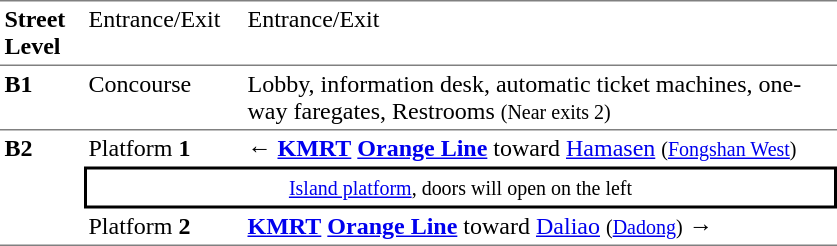<table table border=0 cellspacing=0 cellpadding=3>
<tr>
<td style="border-bottom:solid 1px gray;border-top:solid 1px gray;" width=50 valign=top><strong>Street Level</strong></td>
<td style="border-top:solid 1px gray;border-bottom:solid 1px gray;" width=100 valign=top>Entrance/Exit</td>
<td style="border-top:solid 1px gray;border-bottom:solid 1px gray;" width=390 valign=top>Entrance/Exit</td>
</tr>
<tr>
<td style="border-bottom:solid 1px gray;" valign=top><strong>B1</strong></td>
<td style="border-bottom:solid 1px gray;" valign=top>Concourse</td>
<td style="border-bottom:solid 1px gray;" width=390>Lobby, information desk, automatic ticket machines, one-way faregates, Restrooms <small>(Near exits 2)</small></td>
</tr>
<tr>
<td style="border-bottom:solid 1px gray;" rowspan=3 valign=top><strong>B2</strong></td>
<td>Platform <span><strong>1</strong></span></td>
<td>← <a href='#'><span><strong>KMRT</strong></span></a> <a href='#'><span><strong>Orange Line</strong></span></a> toward <a href='#'>Hamasen</a> <small>(<a href='#'>Fongshan West</a>)</small></td>
</tr>
<tr>
<td style="border-top:solid 2px black;border-right:solid 2px black;border-left:solid 2px black;border-bottom:solid 2px black;text-align:center;" colspan=2><small><a href='#'>Island platform</a>, doors will open on the left</small></td>
</tr>
<tr>
<td style="border-bottom:solid 1px gray;">Platform <span><strong>2</strong></span></td>
<td style="border-bottom:solid 1px gray;"> <a href='#'><span><strong>KMRT</strong></span></a> <a href='#'><span><strong>Orange Line</strong></span></a> toward <a href='#'>Daliao</a> <small>(<a href='#'>Dadong</a>)</small> →</td>
</tr>
</table>
